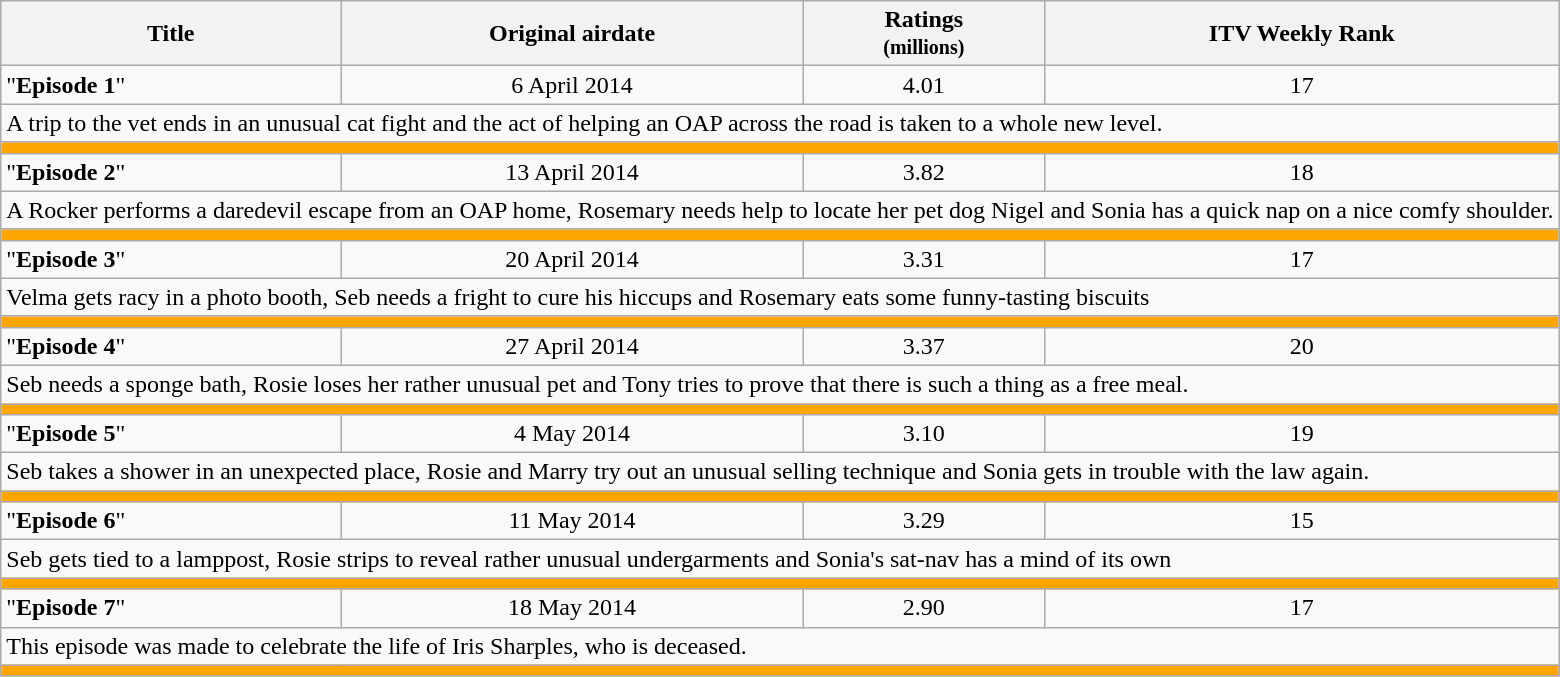<table class="wikitable">
<tr>
<th>Title</th>
<th>Original airdate</th>
<th>Ratings<br><small>(millions)</small></th>
<th>ITV Weekly Rank</th>
</tr>
<tr>
<td>"<strong>Episode 1</strong>"</td>
<td style="text-align:center;">6 April 2014</td>
<td style="text-align:center;">4.01</td>
<td style="text-align:center;">17</td>
</tr>
<tr>
<td colspan="4">A trip to the vet ends in an unusual cat fight and the act of helping an OAP across the road is taken to a whole new level.</td>
</tr>
<tr>
<td colspan="4" style="background:orange;"></td>
</tr>
<tr>
<td>"<strong>Episode 2</strong>"</td>
<td style="text-align:center;">13 April 2014</td>
<td style="text-align:center;">3.82</td>
<td style="text-align:center;">18</td>
</tr>
<tr>
<td colspan="4">A Rocker performs a daredevil escape from an OAP home, Rosemary needs help to locate her pet dog Nigel and Sonia has a quick nap on a nice comfy shoulder.</td>
</tr>
<tr>
<td colspan="4" style="background:orange;"></td>
</tr>
<tr>
<td>"<strong>Episode 3</strong>"</td>
<td style="text-align:center;">20 April 2014</td>
<td style="text-align:center;">3.31</td>
<td style="text-align:center;">17</td>
</tr>
<tr>
<td colspan="4">Velma gets racy in a photo booth, Seb needs a fright to cure his hiccups and Rosemary eats some funny-tasting biscuits</td>
</tr>
<tr>
<td colspan="4" style="background:orange;"></td>
</tr>
<tr>
<td>"<strong>Episode 4</strong>"</td>
<td style="text-align:center;">27 April 2014</td>
<td style="text-align:center;">3.37</td>
<td style="text-align:center;">20</td>
</tr>
<tr>
<td colspan="4">Seb needs a sponge bath, Rosie loses her rather unusual pet and Tony tries to prove that there is such a thing as a free meal.</td>
</tr>
<tr>
<td colspan="4" style="background:orange;"></td>
</tr>
<tr>
<td>"<strong>Episode 5</strong>"</td>
<td style="text-align:center;">4 May 2014</td>
<td style="text-align:center;">3.10</td>
<td style="text-align:center;">19</td>
</tr>
<tr>
<td colspan="4">Seb takes a shower in an unexpected place, Rosie and Marry try out an unusual selling technique and Sonia gets in trouble with the law again.</td>
</tr>
<tr>
<td colspan="4" style="background:orange;"></td>
</tr>
<tr>
<td>"<strong>Episode 6</strong>"</td>
<td style="text-align:center;">11 May 2014</td>
<td style="text-align:center;">3.29</td>
<td style="text-align:center;">15</td>
</tr>
<tr>
<td colspan="4">Seb gets tied to a lamppost, Rosie strips to reveal rather unusual undergarments and Sonia's sat-nav has a mind of its own</td>
</tr>
<tr>
<td colspan="4" style="background:orange;"></td>
</tr>
<tr>
<td>"<strong>Episode 7</strong>"</td>
<td style="text-align:center;">18 May 2014</td>
<td style="text-align:center;">2.90</td>
<td style="text-align:center;">17</td>
</tr>
<tr>
<td colspan="4">This episode was made to celebrate the life of Iris Sharples, who is deceased.</td>
</tr>
<tr>
<td colspan="4" style="background:orange;"></td>
</tr>
</table>
